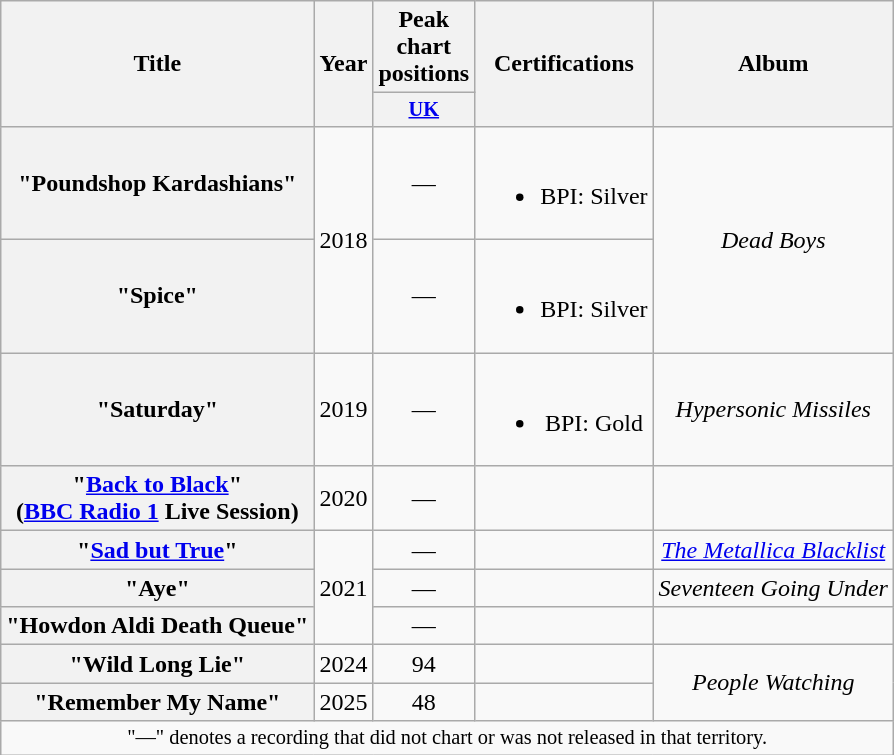<table class="wikitable plainrowheaders" style="text-align:center;">
<tr>
<th scope="col" rowspan="2">Title</th>
<th scope="col" rowspan="2">Year</th>
<th scope="col">Peak chart positions</th>
<th scope="col" rowspan="2">Certifications</th>
<th scope="col" rowspan="2">Album</th>
</tr>
<tr>
<th scope="col" style="width:3em;font-size:85%;"><a href='#'>UK</a><br></th>
</tr>
<tr>
<th scope="row">"Poundshop Kardashians"</th>
<td rowspan="2">2018</td>
<td>—</td>
<td><br><ul><li>BPI: Silver</li></ul></td>
<td rowspan="2"><em>Dead Boys</em></td>
</tr>
<tr>
<th scope="row">"Spice"</th>
<td>—</td>
<td><br><ul><li>BPI: Silver</li></ul></td>
</tr>
<tr>
<th scope="row">"Saturday"</th>
<td>2019</td>
<td>—</td>
<td><br><ul><li>BPI: Gold</li></ul></td>
<td><em>Hypersonic Missiles</em></td>
</tr>
<tr>
<th scope="row">"<a href='#'>Back to Black</a>"<br><span>(<a href='#'>BBC Radio 1</a> Live Session)</span></th>
<td>2020</td>
<td>—</td>
<td></td>
<td></td>
</tr>
<tr>
<th scope="row">"<a href='#'>Sad but True</a>"</th>
<td rowspan="3">2021</td>
<td>—</td>
<td></td>
<td><em><a href='#'>The Metallica Blacklist</a></em></td>
</tr>
<tr>
<th scope="row">"Aye"</th>
<td>—</td>
<td></td>
<td><em>Seventeen Going Under</em></td>
</tr>
<tr>
<th scope="row">"Howdon Aldi Death Queue"</th>
<td>—</td>
<td></td>
<td></td>
</tr>
<tr>
<th scope="row">"Wild Long Lie"</th>
<td>2024</td>
<td>94</td>
<td></td>
<td rowspan="2"><em>People Watching</em></td>
</tr>
<tr>
<th scope="row">"Remember My Name"</th>
<td>2025</td>
<td>48</td>
<td></td>
</tr>
<tr>
<td colspan="5" style="font-size:85%">"—" denotes a recording that did not chart or was not released in that territory.</td>
</tr>
</table>
